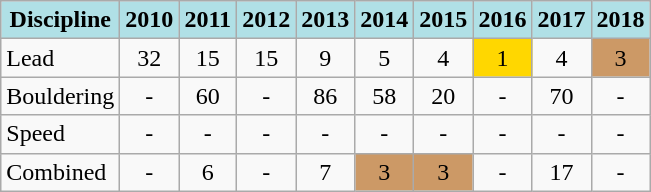<table class="wikitable" style="text-align: center;">
<tr>
<th style="background: #b0e0e6;">Discipline</th>
<th style="background: #b0e0e6;">2010</th>
<th style="background: #b0e0e6;">2011</th>
<th style="background: #b0e0e6;">2012</th>
<th style="background: #b0e0e6;">2013</th>
<th style="background: #b0e0e6;">2014</th>
<th style="background: #b0e0e6;">2015</th>
<th style="background: #b0e0e6;">2016</th>
<th style="background: #b0e0e6;">2017</th>
<th style="background: #b0e0e6;">2018</th>
</tr>
<tr>
<td align="left">Lead</td>
<td>32</td>
<td>15</td>
<td>15</td>
<td>9</td>
<td>5</td>
<td>4</td>
<td style="background: gold;">1</td>
<td>4</td>
<td style="background: #cc9966;">3</td>
</tr>
<tr>
<td align="left">Bouldering</td>
<td>-</td>
<td>60</td>
<td>-</td>
<td>86</td>
<td>58</td>
<td>20</td>
<td>-</td>
<td>70</td>
<td>-</td>
</tr>
<tr>
<td align="left">Speed</td>
<td>-</td>
<td>-</td>
<td>-</td>
<td>-</td>
<td>-</td>
<td>-</td>
<td>-</td>
<td>-</td>
<td>-</td>
</tr>
<tr>
<td align="left">Combined</td>
<td>-</td>
<td>6</td>
<td>-</td>
<td>7</td>
<td style="background: #cc9966;">3</td>
<td style="background: #cc9966;">3</td>
<td>-</td>
<td>17</td>
<td>-</td>
</tr>
</table>
